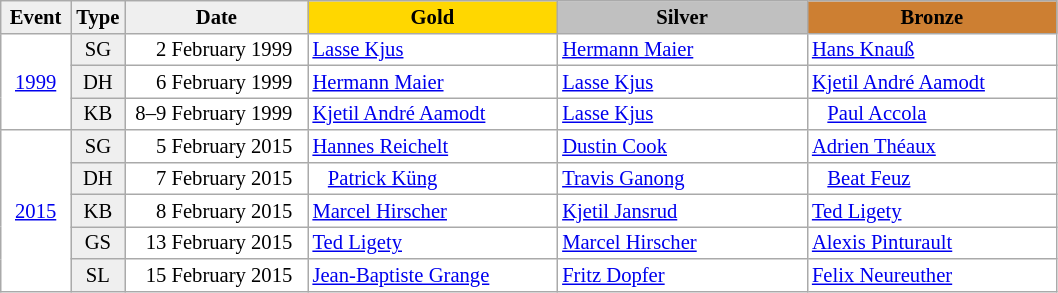<table class="wikitable plainrowheaders" style="background:#fff; font-size:86%; line-height:15px; border:grey solid 1px; border-collapse:collapse;">
<tr>
<th style="background-color: #EFEFEF;" width="40">Event</th>
<th style="background-color: #EFEFEF;" width="30">Type</th>
<th style="background-color: #EFEFEF;" width="115">Date</th>
<th style="background-color: #FFD700;" width="160">Gold</th>
<th style="background-color: #C0C0C0;" width="160">Silver</th>
<th style="background-color: #CD7F32;" width="160">Bronze</th>
</tr>
<tr>
<td rowspan=3 align=center><a href='#'>1999</a></td>
<td align=center bgcolor=#EFEFEF>SG</td>
<td align=right>2 February 1999  </td>
<td> <a href='#'>Lasse Kjus</a></td>
<td> <a href='#'>Hermann Maier</a></td>
<td> <a href='#'>Hans Knauß</a></td>
</tr>
<tr>
<td align=center bgcolor=#EFEFEF>DH</td>
<td align=right>6 February 1999  </td>
<td> <a href='#'>Hermann Maier</a></td>
<td> <a href='#'>Lasse Kjus</a></td>
<td> <a href='#'>Kjetil André Aamodt</a></td>
</tr>
<tr>
<td align=center bgcolor=#EFEFEF>KB</td>
<td align=right>8–9 February 1999  </td>
<td> <a href='#'>Kjetil André Aamodt</a></td>
<td> <a href='#'>Lasse Kjus</a></td>
<td>   <a href='#'>Paul Accola</a></td>
</tr>
<tr>
<td align=center rowspan=5><a href='#'>2015</a></td>
<td align=center bgcolor=#EFEFEF>SG</td>
<td align=right>5 February 2015  </td>
<td> <a href='#'>Hannes Reichelt</a></td>
<td> <a href='#'>Dustin Cook</a></td>
<td> <a href='#'>Adrien Théaux</a></td>
</tr>
<tr>
<td align=center bgcolor=#EFEFEF>DH</td>
<td align=right>7 February 2015  </td>
<td>   <a href='#'>Patrick Küng</a></td>
<td> <a href='#'>Travis Ganong</a></td>
<td>   <a href='#'>Beat Feuz</a></td>
</tr>
<tr>
<td align=center bgcolor=#EFEFEF>KB</td>
<td align=right>8 February 2015  </td>
<td> <a href='#'>Marcel Hirscher</a></td>
<td> <a href='#'>Kjetil Jansrud</a></td>
<td> <a href='#'>Ted Ligety</a></td>
</tr>
<tr>
<td align=center bgcolor=#EFEFEF>GS</td>
<td align=right>13 February 2015  </td>
<td> <a href='#'>Ted Ligety</a></td>
<td> <a href='#'>Marcel Hirscher</a></td>
<td> <a href='#'>Alexis Pinturault</a></td>
</tr>
<tr>
<td align=center bgcolor=#EFEFEF>SL</td>
<td align=right>15 February 2015  </td>
<td> <a href='#'>Jean-Baptiste Grange</a></td>
<td> <a href='#'>Fritz Dopfer</a></td>
<td> <a href='#'>Felix Neureuther</a></td>
</tr>
</table>
